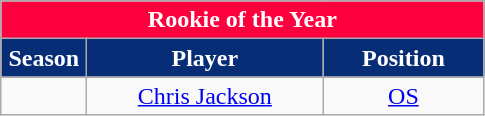<table class="wikitable sortable" style="text-align:center">
<tr>
<td colspan="4" style="background:#FF003F; color:white;"><strong>Rookie of the Year</strong></td>
</tr>
<tr>
<th style="width:50px; background:#072D77; color:white;">Season</th>
<th style="width:150px; background:#072D77; color:white;">Player</th>
<th style="width:100px; background:#072D77; color:white;">Position</th>
</tr>
<tr>
<td></td>
<td><a href='#'>Chris Jackson</a></td>
<td><a href='#'>OS</a></td>
</tr>
</table>
